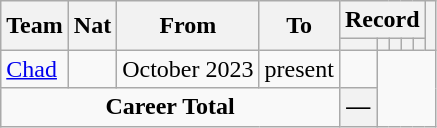<table class="wikitable" style="text-align: center">
<tr>
<th rowspan="2">Team</th>
<th rowspan="2">Nat</th>
<th rowspan="2">From</th>
<th rowspan="2">To</th>
<th colspan="5">Record</th>
<th rowspan=2></th>
</tr>
<tr>
<th></th>
<th></th>
<th></th>
<th></th>
<th></th>
</tr>
<tr>
<td align="left"><a href='#'>Chad</a></td>
<td align="center"></td>
<td align="center">October 2023</td>
<td align="center">present<br></td>
<td></td>
</tr>
<tr>
<td colspan=4><strong>Career Total</strong><br></td>
<th>—</th>
</tr>
</table>
